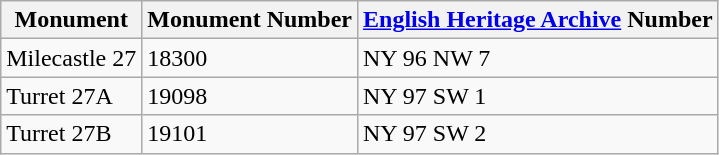<table class="wikitable">
<tr>
<th>Monument</th>
<th>Monument Number</th>
<th><a href='#'>English Heritage Archive</a> Number</th>
</tr>
<tr>
<td>Milecastle 27</td>
<td>18300</td>
<td>NY 96 NW 7</td>
</tr>
<tr>
<td>Turret 27A</td>
<td>19098</td>
<td>NY 97 SW 1</td>
</tr>
<tr>
<td>Turret 27B</td>
<td>19101</td>
<td>NY 97 SW 2</td>
</tr>
</table>
